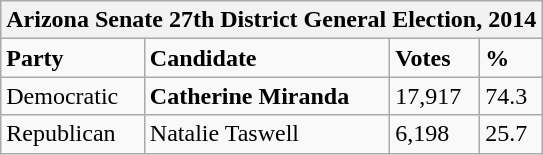<table class="wikitable">
<tr>
<th colspan="4">Arizona Senate 27th District General Election, 2014</th>
</tr>
<tr>
<td><strong>Party</strong></td>
<td><strong>Candidate</strong></td>
<td><strong>Votes</strong></td>
<td><strong>%</strong></td>
</tr>
<tr>
<td>Democratic</td>
<td><strong>Catherine Miranda</strong></td>
<td>17,917</td>
<td>74.3</td>
</tr>
<tr>
<td>Republican</td>
<td>Natalie Taswell</td>
<td>6,198</td>
<td>25.7</td>
</tr>
</table>
